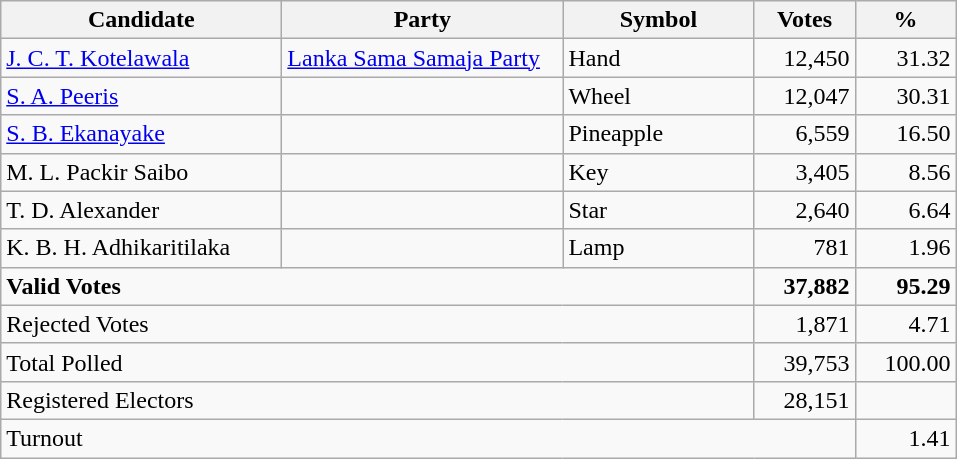<table class="wikitable" border="1" style="text-align:right;">
<tr>
<th align=left width="180">Candidate</th>
<th align=left width="180">Party</th>
<th align=left width="120">Symbol</th>
<th align=left width="60">Votes</th>
<th align=left width="60">%</th>
</tr>
<tr>
<td align=left><a href='#'>J. C. T. Kotelawala</a></td>
<td align=left><a href='#'>Lanka Sama Samaja Party</a></td>
<td align=left>Hand</td>
<td>12,450</td>
<td>31.32</td>
</tr>
<tr>
<td align=left><a href='#'>S. A. Peeris</a></td>
<td align=left></td>
<td align=left>Wheel</td>
<td>12,047</td>
<td>30.31</td>
</tr>
<tr>
<td align=left><a href='#'>S. B. Ekanayake</a></td>
<td align=left></td>
<td align=left>Pineapple</td>
<td>6,559</td>
<td>16.50</td>
</tr>
<tr>
<td align=left>M. L. Packir Saibo</td>
<td align=left></td>
<td align=left>Key</td>
<td>3,405</td>
<td>8.56</td>
</tr>
<tr>
<td align=left>T. D. Alexander</td>
<td align=left></td>
<td align=left>Star</td>
<td>2,640</td>
<td>6.64</td>
</tr>
<tr>
<td align=left>K. B. H. Adhikaritilaka</td>
<td align=left></td>
<td align=left>Lamp</td>
<td>781</td>
<td>1.96</td>
</tr>
<tr>
<td align=left colspan=3><strong>Valid Votes</strong></td>
<td><strong>37,882</strong></td>
<td><strong>95.29</strong></td>
</tr>
<tr>
<td align=left colspan=3>Rejected Votes</td>
<td>1,871</td>
<td>4.71</td>
</tr>
<tr>
<td align=left colspan=3>Total Polled</td>
<td>39,753</td>
<td>100.00</td>
</tr>
<tr>
<td align=left colspan=3>Registered Electors</td>
<td>28,151</td>
<td></td>
</tr>
<tr>
<td align=left colspan=4>Turnout</td>
<td>1.41</td>
</tr>
</table>
